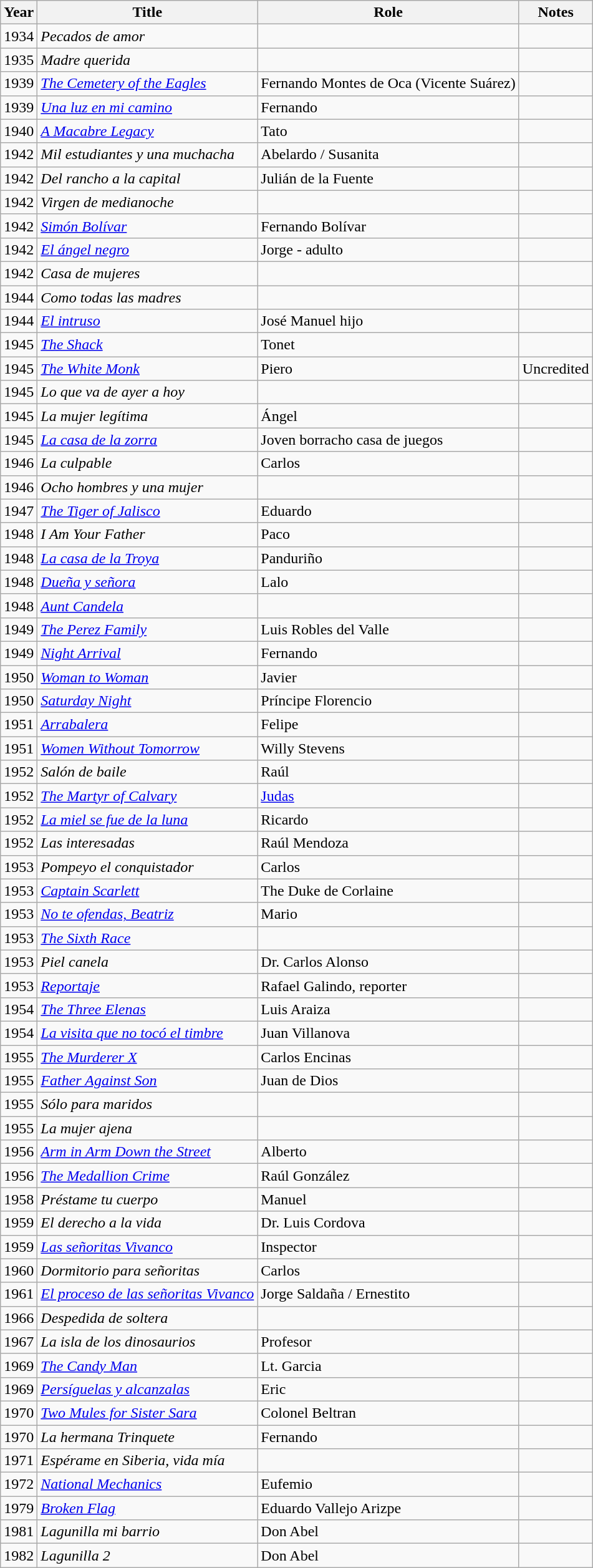<table class="wikitable">
<tr>
<th>Year</th>
<th>Title</th>
<th>Role</th>
<th>Notes</th>
</tr>
<tr>
<td>1934</td>
<td><em>Pecados de amor</em></td>
<td></td>
<td></td>
</tr>
<tr>
<td>1935</td>
<td><em>Madre querida</em></td>
<td></td>
<td></td>
</tr>
<tr>
<td>1939</td>
<td><em><a href='#'>The Cemetery of the Eagles</a></em></td>
<td>Fernando Montes de Oca (Vicente Suárez)</td>
<td></td>
</tr>
<tr>
<td>1939</td>
<td><em><a href='#'>Una luz en mi camino</a></em></td>
<td>Fernando</td>
<td></td>
</tr>
<tr>
<td>1940</td>
<td><em><a href='#'>A Macabre Legacy</a></em></td>
<td>Tato</td>
<td></td>
</tr>
<tr>
<td>1942</td>
<td><em>Mil estudiantes y una muchacha</em></td>
<td>Abelardo / Susanita</td>
<td></td>
</tr>
<tr>
<td>1942</td>
<td><em>Del rancho a la capital</em></td>
<td>Julián de la Fuente</td>
<td></td>
</tr>
<tr>
<td>1942</td>
<td><em>Virgen de medianoche</em></td>
<td></td>
<td></td>
</tr>
<tr>
<td>1942</td>
<td><em><a href='#'>Simón Bolívar</a></em></td>
<td>Fernando Bolívar</td>
<td></td>
</tr>
<tr>
<td>1942</td>
<td><em><a href='#'>El ángel negro</a></em></td>
<td>Jorge - adulto</td>
<td></td>
</tr>
<tr>
<td>1942</td>
<td><em>Casa de mujeres</em></td>
<td></td>
<td></td>
</tr>
<tr>
<td>1944</td>
<td><em>Como todas las madres</em></td>
<td></td>
<td></td>
</tr>
<tr>
<td>1944</td>
<td><em><a href='#'>El intruso</a></em></td>
<td>José Manuel hijo</td>
<td></td>
</tr>
<tr>
<td>1945</td>
<td><em><a href='#'>The Shack</a></em></td>
<td>Tonet</td>
<td></td>
</tr>
<tr>
<td>1945</td>
<td><em><a href='#'>The White Monk</a></em></td>
<td>Piero</td>
<td>Uncredited</td>
</tr>
<tr>
<td>1945</td>
<td><em>Lo que va de ayer a hoy</em></td>
<td></td>
<td></td>
</tr>
<tr>
<td>1945</td>
<td><em>La mujer legítima</em></td>
<td>Ángel</td>
<td></td>
</tr>
<tr>
<td>1945</td>
<td><em><a href='#'>La casa de la zorra</a></em></td>
<td>Joven borracho casa de juegos</td>
<td></td>
</tr>
<tr>
<td>1946</td>
<td><em>La culpable</em></td>
<td>Carlos</td>
<td></td>
</tr>
<tr>
<td>1946</td>
<td><em>Ocho hombres y una mujer</em></td>
<td></td>
<td></td>
</tr>
<tr>
<td>1947</td>
<td><em><a href='#'>The Tiger of Jalisco</a></em></td>
<td>Eduardo</td>
<td></td>
</tr>
<tr>
<td>1948</td>
<td><em>I Am Your Father</em></td>
<td>Paco</td>
<td></td>
</tr>
<tr>
<td>1948</td>
<td><em><a href='#'>La casa de la Troya</a></em></td>
<td>Panduriño</td>
<td></td>
</tr>
<tr>
<td>1948</td>
<td><em><a href='#'>Dueña y señora</a></em></td>
<td>Lalo</td>
<td></td>
</tr>
<tr>
<td>1948</td>
<td><em><a href='#'>Aunt Candela</a></em></td>
<td></td>
<td></td>
</tr>
<tr>
<td>1949</td>
<td><em><a href='#'>The Perez Family</a></em></td>
<td>Luis Robles del Valle</td>
<td></td>
</tr>
<tr>
<td>1949</td>
<td><em><a href='#'>Night Arrival</a></em></td>
<td>Fernando</td>
<td></td>
</tr>
<tr>
<td>1950</td>
<td><em><a href='#'>Woman to Woman</a></em></td>
<td>Javier</td>
<td></td>
</tr>
<tr>
<td>1950</td>
<td><em><a href='#'>Saturday Night</a></em></td>
<td>Príncipe Florencio</td>
<td></td>
</tr>
<tr>
<td>1951</td>
<td><em><a href='#'>Arrabalera</a></em></td>
<td>Felipe</td>
<td></td>
</tr>
<tr>
<td>1951</td>
<td><em><a href='#'>Women Without Tomorrow</a></em></td>
<td>Willy Stevens</td>
<td></td>
</tr>
<tr>
<td>1952</td>
<td><em>Salón de baile</em></td>
<td>Raúl</td>
<td></td>
</tr>
<tr>
<td>1952</td>
<td><em><a href='#'>The Martyr of Calvary</a></em></td>
<td><a href='#'>Judas</a></td>
<td></td>
</tr>
<tr>
<td>1952</td>
<td><em><a href='#'>La miel se fue de la luna</a></em></td>
<td>Ricardo</td>
<td></td>
</tr>
<tr>
<td>1952</td>
<td><em>Las interesadas</em></td>
<td>Raúl Mendoza</td>
<td></td>
</tr>
<tr>
<td>1953</td>
<td><em>Pompeyo el conquistador</em></td>
<td>Carlos</td>
<td></td>
</tr>
<tr>
<td>1953</td>
<td><em><a href='#'>Captain Scarlett</a></em></td>
<td>The Duke de Corlaine</td>
<td></td>
</tr>
<tr>
<td>1953</td>
<td><em><a href='#'>No te ofendas, Beatriz</a></em></td>
<td>Mario</td>
<td></td>
</tr>
<tr>
<td>1953</td>
<td><em><a href='#'>The Sixth Race</a></em></td>
<td></td>
<td></td>
</tr>
<tr>
<td>1953</td>
<td><em>Piel canela</em></td>
<td>Dr. Carlos Alonso</td>
<td></td>
</tr>
<tr>
<td>1953</td>
<td><em><a href='#'>Reportaje</a></em></td>
<td>Rafael Galindo, reporter</td>
<td></td>
</tr>
<tr>
<td>1954</td>
<td><em><a href='#'>The Three Elenas</a></em></td>
<td>Luis Araiza</td>
<td></td>
</tr>
<tr>
<td>1954</td>
<td><em><a href='#'>La visita que no tocó el timbre</a></em></td>
<td>Juan Villanova</td>
<td></td>
</tr>
<tr>
<td>1955</td>
<td><em><a href='#'>The Murderer X</a></em></td>
<td>Carlos Encinas</td>
<td></td>
</tr>
<tr>
<td>1955</td>
<td><em><a href='#'>Father Against Son</a></em></td>
<td>Juan de Dios</td>
<td></td>
</tr>
<tr>
<td>1955</td>
<td><em>Sólo para maridos</em></td>
<td></td>
<td></td>
</tr>
<tr>
<td>1955</td>
<td><em>La mujer ajena</em></td>
<td></td>
<td></td>
</tr>
<tr>
<td>1956</td>
<td><em><a href='#'>Arm in Arm Down the Street</a></em></td>
<td>Alberto</td>
<td></td>
</tr>
<tr>
<td>1956</td>
<td><em><a href='#'>The Medallion Crime</a></em></td>
<td>Raúl González</td>
<td></td>
</tr>
<tr>
<td>1958</td>
<td><em>Préstame tu cuerpo</em></td>
<td>Manuel</td>
<td></td>
</tr>
<tr>
<td>1959</td>
<td><em>El derecho a la vida</em></td>
<td>Dr. Luis Cordova</td>
<td></td>
</tr>
<tr>
<td>1959</td>
<td><em><a href='#'>Las señoritas Vivanco</a></em></td>
<td>Inspector</td>
<td></td>
</tr>
<tr>
<td>1960</td>
<td><em>Dormitorio para señoritas</em></td>
<td>Carlos</td>
<td></td>
</tr>
<tr>
<td>1961</td>
<td><em><a href='#'>El proceso de las señoritas Vivanco</a></em></td>
<td>Jorge Saldaña / Ernestito</td>
<td></td>
</tr>
<tr>
<td>1966</td>
<td><em>Despedida de soltera</em></td>
<td></td>
<td></td>
</tr>
<tr>
<td>1967</td>
<td><em>La isla de los dinosaurios</em></td>
<td>Profesor</td>
<td></td>
</tr>
<tr>
<td>1969</td>
<td><em><a href='#'>The Candy Man</a></em></td>
<td>Lt. Garcia</td>
<td></td>
</tr>
<tr>
<td>1969</td>
<td><em><a href='#'>Persíguelas y alcanzalas</a></em></td>
<td>Eric</td>
<td></td>
</tr>
<tr>
<td>1970</td>
<td><em><a href='#'>Two Mules for Sister Sara</a></em></td>
<td>Colonel Beltran</td>
<td></td>
</tr>
<tr>
<td>1970</td>
<td><em>La hermana Trinquete</em></td>
<td>Fernando</td>
<td></td>
</tr>
<tr>
<td>1971</td>
<td><em>Espérame en Siberia, vida mía</em></td>
<td></td>
<td></td>
</tr>
<tr>
<td>1972</td>
<td><em><a href='#'>National Mechanics</a></em></td>
<td>Eufemio</td>
<td></td>
</tr>
<tr>
<td>1979</td>
<td><em><a href='#'>Broken Flag</a></em></td>
<td>Eduardo Vallejo Arizpe</td>
<td></td>
</tr>
<tr>
<td>1981</td>
<td><em>Lagunilla mi barrio</em></td>
<td>Don Abel</td>
<td></td>
</tr>
<tr>
<td>1982</td>
<td><em>Lagunilla 2</em></td>
<td>Don Abel</td>
<td></td>
</tr>
</table>
